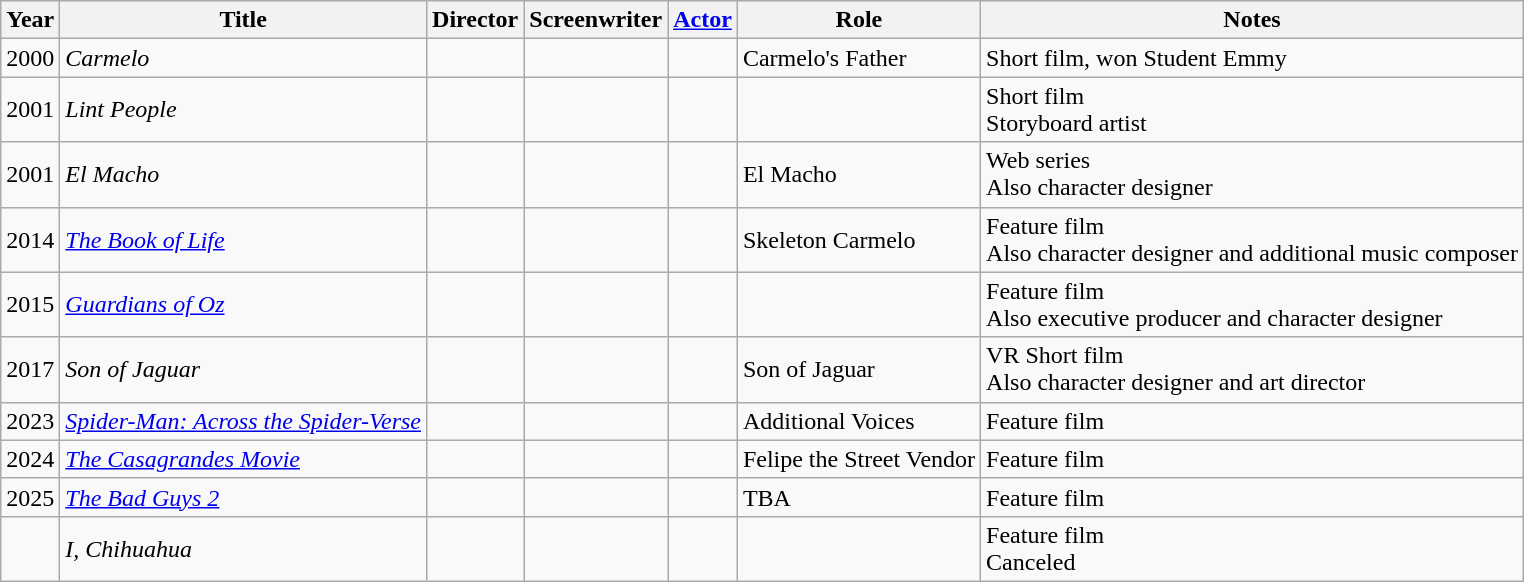<table class="wikitable">
<tr>
<th>Year</th>
<th>Title</th>
<th>Director</th>
<th>Screenwriter</th>
<th><a href='#'>Actor</a></th>
<th>Role</th>
<th>Notes</th>
</tr>
<tr>
<td>2000</td>
<td><em>Carmelo</em></td>
<td></td>
<td></td>
<td></td>
<td>Carmelo's Father</td>
<td>Short film, won Student Emmy</td>
</tr>
<tr>
<td>2001</td>
<td><em>Lint People</em></td>
<td></td>
<td></td>
<td></td>
<td></td>
<td>Short film<br>Storyboard artist</td>
</tr>
<tr>
<td>2001</td>
<td><em>El Macho</em></td>
<td></td>
<td></td>
<td></td>
<td>El Macho</td>
<td>Web series<br>Also character designer</td>
</tr>
<tr>
<td>2014</td>
<td><em><a href='#'>The Book of Life</a></em></td>
<td></td>
<td></td>
<td></td>
<td>Skeleton Carmelo</td>
<td>Feature film<br>Also character designer and additional music composer</td>
</tr>
<tr>
<td>2015</td>
<td><em><a href='#'>Guardians of Oz</a></em></td>
<td></td>
<td></td>
<td></td>
<td></td>
<td>Feature film<br>Also executive producer and character designer</td>
</tr>
<tr>
<td>2017</td>
<td><em>Son of Jaguar</em></td>
<td></td>
<td></td>
<td></td>
<td>Son of Jaguar</td>
<td>VR Short film<br>Also character designer and art director</td>
</tr>
<tr>
<td>2023</td>
<td><em><a href='#'>Spider-Man: Across the Spider-Verse</a></em></td>
<td></td>
<td></td>
<td></td>
<td>Additional Voices</td>
<td>Feature film</td>
</tr>
<tr>
<td>2024</td>
<td><em><a href='#'>The Casagrandes Movie</a></em></td>
<td></td>
<td></td>
<td></td>
<td>Felipe the Street Vendor</td>
<td>Feature film</td>
</tr>
<tr>
<td>2025</td>
<td><em><a href='#'>The Bad Guys 2</a></em></td>
<td></td>
<td></td>
<td></td>
<td>TBA</td>
<td>Feature film</td>
</tr>
<tr>
<td></td>
<td><em>I, Chihuahua</em></td>
<td></td>
<td></td>
<td></td>
<td></td>
<td>Feature film<br>Canceled</td>
</tr>
</table>
